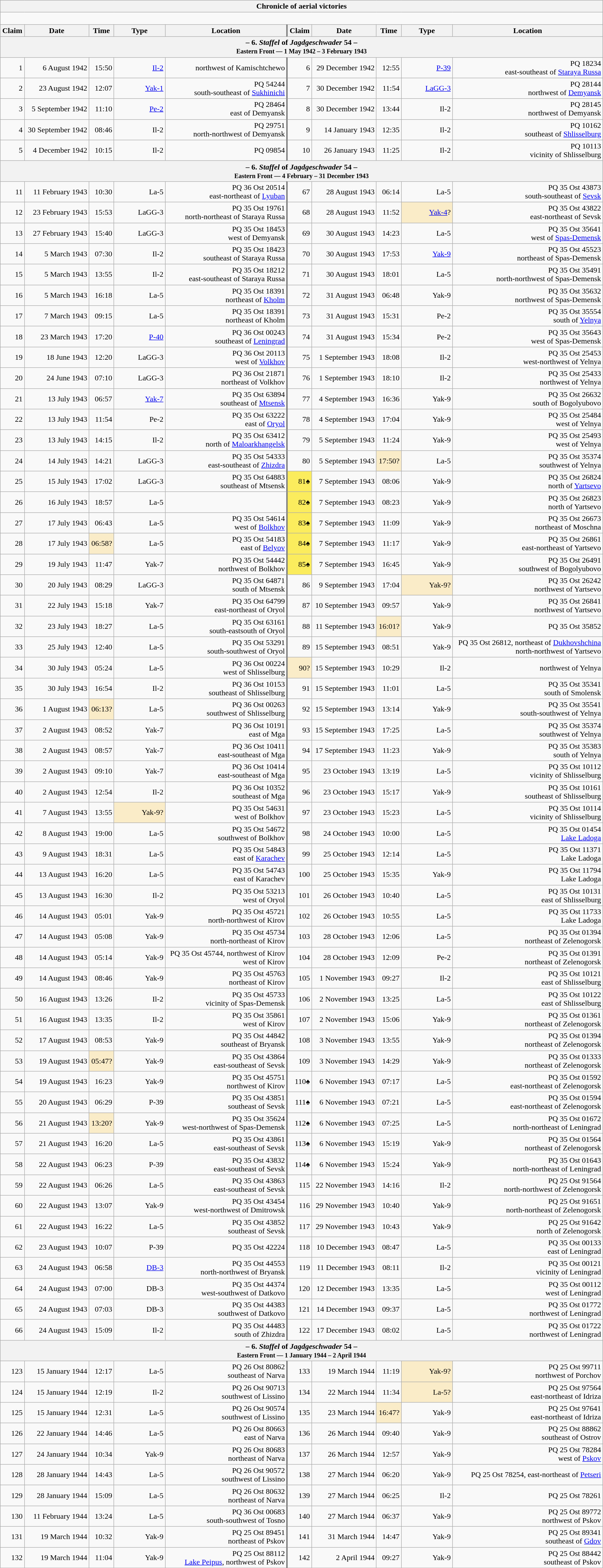<table class="wikitable plainrowheaders collapsible" style="margin-left: auto; margin-right: auto; border: none; text-align:right; width: 100%;">
<tr>
<th colspan="10">Chronicle of aerial victories</th>
</tr>
<tr>
<td colspan="10" style="text-align: left;"><br>
</td>
</tr>
<tr>
<th scope="col">Claim</th>
<th scope="col">Date</th>
<th scope="col">Time</th>
<th scope="col" width="100px">Type</th>
<th scope="col">Location</th>
<th scope="col" style="border-left: 3px solid grey;">Claim</th>
<th scope="col">Date</th>
<th scope="col">Time</th>
<th scope="col" width="100px">Type</th>
<th scope="col">Location</th>
</tr>
<tr>
<th colspan="10">– 6. <em>Staffel</em> of <em>Jagdgeschwader</em> 54 –<br><small>Eastern Front — 1 May 1942 – 3 February 1943</small></th>
</tr>
<tr>
<td>1</td>
<td>6 August 1942</td>
<td>15:50</td>
<td><a href='#'>Il-2</a></td>
<td>northwest of Kamischtchewo</td>
<td style="border-left: 3px solid grey;">6</td>
<td>29 December 1942</td>
<td>12:55</td>
<td><a href='#'>P-39</a></td>
<td>PQ 18234<br> east-southeast of <a href='#'>Staraya Russa</a></td>
</tr>
<tr>
<td>2</td>
<td>23 August 1942</td>
<td>12:07</td>
<td><a href='#'>Yak-1</a></td>
<td>PQ 54244<br> south-southeast of <a href='#'>Sukhinichi</a></td>
<td style="border-left: 3px solid grey;">7</td>
<td>30 December 1942</td>
<td>11:54</td>
<td><a href='#'>LaGG-3</a></td>
<td>PQ 28144<br> northwest of <a href='#'>Demyansk</a></td>
</tr>
<tr>
<td>3</td>
<td>5 September 1942</td>
<td>11:10</td>
<td><a href='#'>Pe-2</a></td>
<td>PQ 28464<br> east of Demyansk</td>
<td style="border-left: 3px solid grey;">8</td>
<td>30 December 1942</td>
<td>13:44</td>
<td>Il-2</td>
<td>PQ 28145<br> northwest of Demyansk</td>
</tr>
<tr>
<td>4</td>
<td>30 September 1942</td>
<td>08:46</td>
<td>Il-2</td>
<td>PQ 29751<br> north-northwest of Demyansk</td>
<td style="border-left: 3px solid grey;">9</td>
<td>14 January 1943</td>
<td>12:35</td>
<td>Il-2</td>
<td>PQ 10162<br>southeast of <a href='#'>Shlisselburg</a></td>
</tr>
<tr>
<td>5</td>
<td>4 December 1942</td>
<td>10:15</td>
<td>Il-2</td>
<td>PQ 09854</td>
<td style="border-left: 3px solid grey;">10</td>
<td>26 January 1943</td>
<td>11:25</td>
<td>Il-2</td>
<td>PQ 10113<br>vicinity of Shlisselburg</td>
</tr>
<tr>
<th colspan="10">– 6. <em>Staffel</em> of <em>Jagdgeschwader</em> 54 –<br><small>Eastern Front — 4 February – 31 December 1943</small></th>
</tr>
<tr>
<td>11</td>
<td>11 February 1943</td>
<td>10:30</td>
<td>La-5</td>
<td>PQ 36 Ost 20514<br> east-northeast of <a href='#'>Lyuban</a></td>
<td style="border-left: 3px solid grey;">67</td>
<td>28 August 1943</td>
<td>06:14</td>
<td>La-5</td>
<td>PQ 35 Ost 43873<br> south-southeast of <a href='#'>Sevsk</a></td>
</tr>
<tr>
<td>12</td>
<td>23 February 1943</td>
<td>15:53</td>
<td>LaGG-3</td>
<td>PQ 35 Ost 19761<br> north-northeast of Staraya Russa</td>
<td style="border-left: 3px solid grey;">68</td>
<td>28 August 1943</td>
<td>11:52</td>
<td style="background:#faecc8"><a href='#'>Yak-4</a>?</td>
<td>PQ 35 Ost 43822<br> east-northeast of Sevsk</td>
</tr>
<tr>
<td>13</td>
<td>27 February 1943</td>
<td>15:40</td>
<td>LaGG-3</td>
<td>PQ 35 Ost 18453<br> west of Demyansk</td>
<td style="border-left: 3px solid grey;">69</td>
<td>30 August 1943</td>
<td>14:23</td>
<td>La-5</td>
<td>PQ 35 Ost 35641<br> west of <a href='#'>Spas-Demensk</a></td>
</tr>
<tr>
<td>14</td>
<td>5 March 1943</td>
<td>07:30</td>
<td>Il-2</td>
<td>PQ 35 Ost 18423<br> southeast of Staraya Russa</td>
<td style="border-left: 3px solid grey;">70</td>
<td>30 August 1943</td>
<td>17:53</td>
<td><a href='#'>Yak-9</a></td>
<td>PQ 35 Ost 45523<br> northeast of Spas-Demensk</td>
</tr>
<tr>
<td>15</td>
<td>5 March 1943</td>
<td>13:55</td>
<td>Il-2</td>
<td>PQ 35 Ost 18212<br> east-southeast of Staraya Russa</td>
<td style="border-left: 3px solid grey;">71</td>
<td>30 August 1943</td>
<td>18:01</td>
<td>La-5</td>
<td>PQ 35 Ost 35491<br> north-northwest of Spas-Demensk</td>
</tr>
<tr>
<td>16</td>
<td>5 March 1943</td>
<td>16:18</td>
<td>La-5</td>
<td>PQ 35 Ost 18391<br> northeast of <a href='#'>Kholm</a></td>
<td style="border-left: 3px solid grey;">72</td>
<td>31 August 1943</td>
<td>06:48</td>
<td>Yak-9</td>
<td>PQ 35 Ost 35632<br> northwest of Spas-Demensk</td>
</tr>
<tr>
<td>17</td>
<td>7 March 1943</td>
<td>09:15</td>
<td>La-5</td>
<td>PQ 35 Ost 18391<br> northeast of Kholm</td>
<td style="border-left: 3px solid grey;">73</td>
<td>31 August 1943</td>
<td>15:31</td>
<td>Pe-2</td>
<td>PQ 35 Ost 35554<br> south of <a href='#'>Yelnya</a></td>
</tr>
<tr>
<td>18</td>
<td>23 March 1943</td>
<td>17:20</td>
<td><a href='#'>P-40</a></td>
<td>PQ 36 Ost 00243<br> southeast of <a href='#'>Leningrad</a></td>
<td style="border-left: 3px solid grey;">74</td>
<td>31 August 1943</td>
<td>15:34</td>
<td>Pe-2</td>
<td>PQ 35 Ost 35643<br> west of Spas-Demensk</td>
</tr>
<tr>
<td>19</td>
<td>18 June 1943</td>
<td>12:20</td>
<td>LaGG-3</td>
<td>PQ 36 Ost 20113<br>west of <a href='#'>Volkhov</a></td>
<td style="border-left: 3px solid grey;">75</td>
<td>1 September 1943</td>
<td>18:08</td>
<td>Il-2</td>
<td>PQ 35 Ost 25453<br> west-northwest of Yelnya</td>
</tr>
<tr>
<td>20</td>
<td>24 June 1943</td>
<td>07:10</td>
<td>LaGG-3</td>
<td>PQ 36 Ost 21871<br> northeast of Volkhov</td>
<td style="border-left: 3px solid grey;">76</td>
<td>1 September 1943</td>
<td>18:10</td>
<td>Il-2</td>
<td>PQ 35 Ost 25433<br> northwest of Yelnya</td>
</tr>
<tr>
<td>21</td>
<td>13 July 1943</td>
<td>06:57</td>
<td><a href='#'>Yak-7</a></td>
<td>PQ 35 Ost 63894<br> southeast of <a href='#'>Mtsensk</a></td>
<td style="border-left: 3px solid grey;">77</td>
<td>4 September 1943</td>
<td>16:36</td>
<td>Yak-9</td>
<td>PQ 35 Ost 26632<br> south of Bogolyubovo</td>
</tr>
<tr>
<td>22</td>
<td>13 July 1943</td>
<td>11:54</td>
<td>Pe-2</td>
<td>PQ 35 Ost 63222<br> east of <a href='#'>Oryol</a></td>
<td style="border-left: 3px solid grey;">78</td>
<td>4 September 1943</td>
<td>17:04</td>
<td>Yak-9</td>
<td>PQ 35 Ost 25484<br> west of Yelnya</td>
</tr>
<tr>
<td>23</td>
<td>13 July 1943</td>
<td>14:15</td>
<td>Il-2</td>
<td>PQ 35 Ost 63412<br> north of <a href='#'>Maloarkhangelsk</a></td>
<td style="border-left: 3px solid grey;">79</td>
<td>5 September 1943</td>
<td>11:24</td>
<td>Yak-9</td>
<td>PQ 35 Ost 25493<br> west of Yelnya</td>
</tr>
<tr>
<td>24</td>
<td>14 July 1943</td>
<td>14:21</td>
<td>LaGG-3</td>
<td>PQ 35 Ost 54333<br> east-southeast of <a href='#'>Zhizdra</a></td>
<td style="border-left: 3px solid grey;">80</td>
<td>5 September 1943</td>
<td style="background:#faecc8">17:50?</td>
<td>La-5</td>
<td>PQ 35 Ost 35374<br> southwest of Yelnya</td>
</tr>
<tr>
<td>25</td>
<td>15 July 1943</td>
<td>17:02</td>
<td>LaGG-3</td>
<td>PQ 35 Ost 64883<br> southeast of Mtsensk</td>
<td style="border-left: 3px solid grey; background:#fbec5d;">81♠</td>
<td>7 September 1943</td>
<td>08:06</td>
<td>Yak-9</td>
<td>PQ 35 Ost 26824<br> north of <a href='#'>Yartsevo</a></td>
</tr>
<tr>
<td>26</td>
<td>16 July 1943</td>
<td>18:57</td>
<td>La-5</td>
<td></td>
<td style="border-left: 3px solid grey; background:#fbec5d;">82♠</td>
<td>7 September 1943</td>
<td>08:23</td>
<td>Yak-9</td>
<td>PQ 35 Ost 26823<br> north of Yartsevo</td>
</tr>
<tr>
<td>27</td>
<td>17 July 1943</td>
<td>06:43</td>
<td>La-5</td>
<td>PQ 35 Ost 54614<br> west of <a href='#'>Bolkhov</a></td>
<td style="border-left: 3px solid grey; background:#fbec5d;">83♠</td>
<td>7 September 1943</td>
<td>11:09</td>
<td>Yak-9</td>
<td>PQ 35 Ost 26673<br> northeast of Moschna</td>
</tr>
<tr>
<td>28</td>
<td>17 July 1943</td>
<td style="background:#faecc8">06:58?</td>
<td>La-5</td>
<td>PQ 35 Ost 54183<br> east of <a href='#'>Belyov</a></td>
<td style="border-left: 3px solid grey; background:#fbec5d;">84♠</td>
<td>7 September 1943</td>
<td>11:17</td>
<td>Yak-9</td>
<td>PQ 35 Ost 26861<br> east-northeast of Yartsevo</td>
</tr>
<tr>
<td>29</td>
<td>19 July 1943</td>
<td>11:47</td>
<td>Yak-7</td>
<td>PQ 35 Ost 54442<br> northwest of Bolkhov</td>
<td style="border-left: 3px solid grey; background:#fbec5d;">85♠</td>
<td>7 September 1943</td>
<td>16:45</td>
<td>Yak-9</td>
<td>PQ 35 Ost 26491<br> southwest of Bogolyubovo</td>
</tr>
<tr>
<td>30</td>
<td>20 July 1943</td>
<td>08:29</td>
<td>LaGG-3</td>
<td>PQ 35 Ost 64871<br> south of Mtsensk</td>
<td style="border-left: 3px solid grey;">86</td>
<td>9 September 1943</td>
<td>17:04</td>
<td style="background:#faecc8">Yak-9?</td>
<td>PQ 35 Ost 26242<br> northwest of Yartsevo</td>
</tr>
<tr>
<td>31</td>
<td>22 July 1943</td>
<td>15:18</td>
<td>Yak-7</td>
<td>PQ 35 Ost 64799<br> east-northeast of Oryol</td>
<td style="border-left: 3px solid grey;">87</td>
<td>10 September 1943</td>
<td>09:57</td>
<td>Yak-9</td>
<td>PQ 35 Ost 26841<br> northwest of Yartsevo</td>
</tr>
<tr>
<td>32</td>
<td>23 July 1943</td>
<td>18:27</td>
<td>La-5</td>
<td>PQ 35 Ost 63161<br> south-eastsouth of Oryol</td>
<td style="border-left: 3px solid grey;">88</td>
<td>11 September 1943</td>
<td style="background:#faecc8">16:01?</td>
<td>Yak-9</td>
<td>PQ 35 Ost 35852</td>
</tr>
<tr>
<td>33</td>
<td>25 July 1943</td>
<td>12:40</td>
<td>La-5</td>
<td>PQ 35 Ost 53291<br> south-southwest of Oryol</td>
<td style="border-left: 3px solid grey;">89</td>
<td>15 September 1943</td>
<td>08:51</td>
<td>Yak-9</td>
<td>PQ 35 Ost 26812, northeast of <a href='#'>Dukhovshchina</a><br> north-northwest of Yartsevo</td>
</tr>
<tr>
<td>34</td>
<td>30 July 1943</td>
<td>05:24</td>
<td>La-5</td>
<td>PQ 36 Ost 00224<br> west of Shlisselburg</td>
<td style="border-left: 3px solid grey; background:#faecc8">90?</td>
<td>15 September 1943</td>
<td>10:29</td>
<td>Il-2</td>
<td> northwest of Yelnya</td>
</tr>
<tr>
<td>35</td>
<td>30 July 1943</td>
<td>16:54</td>
<td>Il-2</td>
<td>PQ 36 Ost 10153<br>southeast of Shlisselburg</td>
<td style="border-left: 3px solid grey;">91</td>
<td>15 September 1943</td>
<td>11:01</td>
<td>La-5</td>
<td>PQ 35 Ost 35341<br> south of Smolensk</td>
</tr>
<tr>
<td>36</td>
<td>1 August 1943</td>
<td style="background:#faecc8">06:13?</td>
<td>La-5</td>
<td>PQ 36 Ost 00263<br> southwest of Shlisselburg</td>
<td style="border-left: 3px solid grey;">92</td>
<td>15 September 1943</td>
<td>13:14</td>
<td>Yak-9</td>
<td>PQ 35 Ost 35541<br> south-southwest of Yelnya</td>
</tr>
<tr>
<td>37</td>
<td>2 August 1943</td>
<td>08:52</td>
<td>Yak-7</td>
<td>PQ 36 Ost 10191<br>east of Mga</td>
<td style="border-left: 3px solid grey;">93</td>
<td>15 September 1943</td>
<td>17:25</td>
<td>La-5</td>
<td>PQ 35 Ost 35374<br> southwest of Yelnya</td>
</tr>
<tr>
<td>38</td>
<td>2 August 1943</td>
<td>08:57</td>
<td>Yak-7</td>
<td>PQ 36 Ost 10411<br> east-southeast of Mga</td>
<td style="border-left: 3px solid grey;">94</td>
<td>17 September 1943</td>
<td>11:23</td>
<td>Yak-9</td>
<td>PQ 35 Ost 35383<br> south of Yelnya</td>
</tr>
<tr>
<td>39</td>
<td>2 August 1943</td>
<td>09:10</td>
<td>Yak-7</td>
<td>PQ 36 Ost 10414<br> east-southeast of Mga</td>
<td style="border-left: 3px solid grey;">95</td>
<td>23 October 1943</td>
<td>13:19</td>
<td>La-5</td>
<td>PQ 35 Ost 10112<br>vicinity of Shlisselburg</td>
</tr>
<tr>
<td>40</td>
<td>2 August 1943</td>
<td>12:54</td>
<td>Il-2</td>
<td>PQ 36 Ost 10352<br> southeast of Mga</td>
<td style="border-left: 3px solid grey;">96</td>
<td>23 October 1943</td>
<td>15:17</td>
<td>Yak-9</td>
<td>PQ 35 Ost 10161<br>southeast of Shlisselburg</td>
</tr>
<tr>
<td>41</td>
<td>7 August 1943</td>
<td>13:55</td>
<td style="background:#faecc8">Yak-9?</td>
<td>PQ 35 Ost 54631<br> west of Bolkhov</td>
<td style="border-left: 3px solid grey;">97</td>
<td>23 October 1943</td>
<td>15:23</td>
<td>La-5</td>
<td>PQ 35 Ost 10114<br>vicinity of Shlisselburg</td>
</tr>
<tr>
<td>42</td>
<td>8 August 1943</td>
<td>19:00</td>
<td>La-5</td>
<td>PQ 35 Ost 54672<br> southwest of Bolkhov</td>
<td style="border-left: 3px solid grey;">98</td>
<td>24 October 1943</td>
<td>10:00</td>
<td>La-5</td>
<td>PQ 35 Ost 01454<br><a href='#'>Lake Ladoga</a></td>
</tr>
<tr>
<td>43</td>
<td>9 August 1943</td>
<td>18:31</td>
<td>La-5</td>
<td>PQ 35 Ost 54843<br> east of <a href='#'>Karachev</a></td>
<td style="border-left: 3px solid grey;">99</td>
<td>25 October 1943</td>
<td>12:14</td>
<td>La-5</td>
<td>PQ 35 Ost 11371<br>Lake Ladoga</td>
</tr>
<tr>
<td>44</td>
<td>13 August 1943</td>
<td>16:20</td>
<td>La-5</td>
<td>PQ 35 Ost 54743<br> east of Karachev</td>
<td style="border-left: 3px solid grey;">100</td>
<td>25 October 1943</td>
<td>15:35</td>
<td>Yak-9</td>
<td>PQ 35 Ost 11794<br>Lake Ladoga</td>
</tr>
<tr>
<td>45</td>
<td>13 August 1943</td>
<td>16:30</td>
<td>Il-2</td>
<td>PQ 35 Ost 53213<br> west of Oryol</td>
<td style="border-left: 3px solid grey;">101</td>
<td>26 October 1943</td>
<td>10:40</td>
<td>La-5</td>
<td>PQ 35 Ost 10131<br>east of Shlisselburg</td>
</tr>
<tr>
<td>46</td>
<td>14 August 1943</td>
<td>05:01</td>
<td>Yak-9</td>
<td>PQ 35 Ost 45721<br> north-northwest of Kirov</td>
<td style="border-left: 3px solid grey;">102</td>
<td>26 October 1943</td>
<td>10:55</td>
<td>La-5</td>
<td>PQ 35 Ost 11733<br>Lake Ladoga</td>
</tr>
<tr>
<td>47</td>
<td>14 August 1943</td>
<td>05:08</td>
<td>Yak-9</td>
<td>PQ 35 Ost 45734<br> north-northeast of Kirov</td>
<td style="border-left: 3px solid grey;">103</td>
<td>28 October 1943</td>
<td>12:06</td>
<td>La-5</td>
<td>PQ 35 Ost 01394<br> northeast of Zelenogorsk</td>
</tr>
<tr>
<td>48</td>
<td>14 August 1943</td>
<td>05:14</td>
<td>Yak-9</td>
<td>PQ 35 Ost 45744, northwest of Kirov<br> west of Kirov</td>
<td style="border-left: 3px solid grey;">104</td>
<td>28 October 1943</td>
<td>12:09</td>
<td>Pe-2</td>
<td>PQ 35 Ost 01391<br> northeast of Zelenogorsk</td>
</tr>
<tr>
<td>49</td>
<td>14 August 1943</td>
<td>08:46</td>
<td>Yak-9</td>
<td>PQ 35 Ost 45763<br> northeast of Kirov</td>
<td style="border-left: 3px solid grey;">105</td>
<td>1 November 1943</td>
<td>09:27</td>
<td>Il-2</td>
<td>PQ 35 Ost 10121<br>east of Shlisselburg</td>
</tr>
<tr>
<td>50</td>
<td>16 August 1943</td>
<td>13:26</td>
<td>Il-2</td>
<td>PQ 35 Ost 45733<br>vicinity of Spas-Demensk</td>
<td style="border-left: 3px solid grey;">106</td>
<td>2 November 1943</td>
<td>13:25</td>
<td>La-5</td>
<td>PQ 35 Ost 10122<br>east of Shlisselburg</td>
</tr>
<tr>
<td>51</td>
<td>16 August 1943</td>
<td>13:35</td>
<td>Il-2</td>
<td>PQ 35 Ost 35861<br> west of Kirov</td>
<td style="border-left: 3px solid grey;">107</td>
<td>2 November 1943</td>
<td>15:06</td>
<td>Yak-9</td>
<td>PQ 35 Ost 01361<br> northeast of Zelenogorsk</td>
</tr>
<tr>
<td>52</td>
<td>17 August 1943</td>
<td>08:53</td>
<td>Yak-9</td>
<td>PQ 35 Ost 44842<br> southeast of Bryansk</td>
<td style="border-left: 3px solid grey;">108</td>
<td>3 November 1943</td>
<td>13:55</td>
<td>Yak-9</td>
<td>PQ 35 Ost 01394<br> northeast of Zelenogorsk</td>
</tr>
<tr>
<td>53</td>
<td>19 August 1943</td>
<td style="background:#faecc8">05:47?</td>
<td>Yak-9</td>
<td>PQ 35 Ost 43864<br> east-southeast of Sevsk</td>
<td style="border-left: 3px solid grey;">109</td>
<td>3 November 1943</td>
<td>14:29</td>
<td>Yak-9</td>
<td>PQ 35 Ost 01333<br> northeast of Zelenogorsk</td>
</tr>
<tr>
<td>54</td>
<td>19 August 1943</td>
<td>16:23</td>
<td>Yak-9</td>
<td>PQ 35 Ost 45751<br> northwest of Kirov</td>
<td style="border-left: 3px solid grey;" background:#fbec5d;">110♠</td>
<td>6 November 1943</td>
<td>07:17</td>
<td>La-5</td>
<td>PQ 35 Ost 01592<br> east-northeast of Zelenogorsk</td>
</tr>
<tr>
<td>55</td>
<td>20 August 1943</td>
<td>06:29</td>
<td>P-39</td>
<td>PQ 35 Ost 43851<br> southeast of Sevsk</td>
<td style="border-left: 3px solid grey;" background:#fbec5d;">111♠</td>
<td>6 November 1943</td>
<td>07:21</td>
<td>La-5</td>
<td>PQ 35 Ost 01594<br> east-northeast of Zelenogorsk</td>
</tr>
<tr>
<td>56</td>
<td>21 August 1943</td>
<td style="background:#faecc8">13:20?</td>
<td>Yak-9</td>
<td>PQ 35 Ost 35624<br> west-northwest of Spas-Demensk</td>
<td style="border-left: 3px solid grey;" background:#fbec5d;">112♠</td>
<td>6 November 1943</td>
<td>07:25</td>
<td>La-5</td>
<td>PQ 35 Ost 01672<br> north-northeast of Leningrad</td>
</tr>
<tr>
<td>57</td>
<td>21 August 1943</td>
<td>16:20</td>
<td>La-5</td>
<td>PQ 35 Ost 43861<br> east-southeast of Sevsk</td>
<td style="border-left: 3px solid grey;" background:#fbec5d;">113♠</td>
<td>6 November 1943</td>
<td>15:19</td>
<td>Yak-9</td>
<td>PQ 35 Ost 01564<br> northeast of Zelenogorsk</td>
</tr>
<tr>
<td>58</td>
<td>22 August 1943</td>
<td>06:23</td>
<td>P-39</td>
<td>PQ 35 Ost 43832<br> east-southeast of Sevsk</td>
<td style="border-left: 3px solid grey;" background:#fbec5d;">114♠</td>
<td>6 November 1943</td>
<td>15:24</td>
<td>Yak-9</td>
<td>PQ 35 Ost 01643<br> north-northeast of Leningrad</td>
</tr>
<tr>
<td>59</td>
<td>22 August 1943</td>
<td>06:26</td>
<td>La-5</td>
<td>PQ 35 Ost 43863<br> east-southeast of Sevsk</td>
<td style="border-left: 3px solid grey;">115</td>
<td>22 November 1943</td>
<td>14:16</td>
<td>Il-2</td>
<td>PQ 25 Ost 91564<br> north-northwest of Zelenogorsk</td>
</tr>
<tr>
<td>60</td>
<td>22 August 1943</td>
<td>13:07</td>
<td>Yak-9</td>
<td>PQ 35 Ost 43454<br> west-northwest of Dmitrowsk</td>
<td style="border-left: 3px solid grey;">116</td>
<td>29 November 1943</td>
<td>10:40</td>
<td>Yak-9</td>
<td>PQ 25 Ost 91651<br> north-northeast of Zelenogorsk</td>
</tr>
<tr>
<td>61</td>
<td>22 August 1943</td>
<td>16:22</td>
<td>La-5</td>
<td>PQ 35 Ost 43852<br> southeast of Sevsk</td>
<td style="border-left: 3px solid grey;">117</td>
<td>29 November 1943</td>
<td>10:43</td>
<td>Yak-9</td>
<td>PQ 25 Ost 91642<br> north of Zelenogorsk</td>
</tr>
<tr>
<td>62</td>
<td>23 August 1943</td>
<td>10:07</td>
<td>P-39</td>
<td>PQ 35 Ost 42224</td>
<td style="border-left: 3px solid grey;">118</td>
<td>10 December 1943</td>
<td>08:47</td>
<td>La-5</td>
<td>PQ 35 Ost 00133<br> east of Leningrad</td>
</tr>
<tr>
<td>63</td>
<td>24 August 1943</td>
<td>06:58</td>
<td><a href='#'>DB-3</a></td>
<td>PQ 35 Ost 44553<br> north-northwest of Bryansk</td>
<td style="border-left: 3px solid grey;">119</td>
<td>11 December 1943</td>
<td>08:11</td>
<td>Il-2</td>
<td>PQ 35 Ost 00121<br>vicinity of Leningrad</td>
</tr>
<tr>
<td>64</td>
<td>24 August 1943</td>
<td>07:00</td>
<td>DB-3</td>
<td>PQ 35 Ost 44374<br> west-southwest of Datkovo</td>
<td style="border-left: 3px solid grey;">120</td>
<td>12 December 1943</td>
<td>13:35</td>
<td>La-5</td>
<td>PQ 35 Ost 00112<br> west of Leningrad</td>
</tr>
<tr>
<td>65</td>
<td>24 August 1943</td>
<td>07:03</td>
<td>DB-3</td>
<td>PQ 35 Ost 44383<br> southwest of Datkovo</td>
<td style="border-left: 3px solid grey;">121</td>
<td>14 December 1943</td>
<td>09:37</td>
<td>La-5</td>
<td>PQ 35 Ost 01772<br> northwest of Leningrad</td>
</tr>
<tr>
<td>66</td>
<td>24 August 1943</td>
<td>15:09</td>
<td>Il-2</td>
<td>PQ 35 Ost 44483<br> south of Zhizdra</td>
<td style="border-left: 3px solid grey;">122</td>
<td>17 December 1943</td>
<td>08:02</td>
<td>La-5</td>
<td>PQ 35 Ost 01722<br> northwest of Leningrad</td>
</tr>
<tr>
<th colspan="10">– 6. <em>Staffel</em> of <em>Jagdgeschwader</em> 54 –<br><small>Eastern Front — 1 January 1944 – 2 April 1944</small></th>
</tr>
<tr>
<td>123</td>
<td>15 January 1944</td>
<td>12:17</td>
<td>La-5</td>
<td>PQ 26 Ost 80862<br> southeast of Narva</td>
<td style="border-left: 3px solid grey;">133</td>
<td>19 March 1944</td>
<td>11:19</td>
<td style="background:#faecc8">Yak-9?</td>
<td>PQ 25 Ost 99711<br> northwest of Porchov</td>
</tr>
<tr>
<td>124</td>
<td>15 January 1944</td>
<td>12:19</td>
<td>Il-2</td>
<td>PQ 26 Ost 90713<br> southwest of Lissino</td>
<td style="border-left: 3px solid grey;">134</td>
<td>22 March 1944</td>
<td>11:34</td>
<td style="background:#faecc8">La-5?</td>
<td>PQ 25 Ost 97564<br> east-northeast of Idriza</td>
</tr>
<tr>
<td>125</td>
<td>15 January 1944</td>
<td>12:31</td>
<td>La-5</td>
<td>PQ 26 Ost 90574<br> southwest of Lissino</td>
<td style="border-left: 3px solid grey;">135</td>
<td>23 March 1944</td>
<td style="background:#faecc8">16:47?</td>
<td>Yak-9</td>
<td>PQ 25 Ost 97641<br> east-northeast of Idriza</td>
</tr>
<tr>
<td>126</td>
<td>22 January 1944</td>
<td>14:46</td>
<td>La-5</td>
<td>PQ 26 Ost 80663<br> east of Narva</td>
<td style="border-left: 3px solid grey;">136</td>
<td>26 March 1944</td>
<td>09:40</td>
<td>Yak-9</td>
<td>PQ 25 Ost 88862<br> southeast of Ostrov</td>
</tr>
<tr>
<td>127</td>
<td>24 January 1944</td>
<td>10:34</td>
<td>Yak-9</td>
<td>PQ 26 Ost 80683<br> northeast of Narva</td>
<td style="border-left: 3px solid grey;">137</td>
<td>26 March 1944</td>
<td>12:57</td>
<td>Yak-9</td>
<td>PQ 25 Ost 78284<br> west of <a href='#'>Pskov</a></td>
</tr>
<tr>
<td>128</td>
<td>28 January 1944</td>
<td>14:43</td>
<td>La-5</td>
<td>PQ 26 Ost 90572<br> southwest of Lissino</td>
<td style="border-left: 3px solid grey;">138</td>
<td>27 March 1944</td>
<td>06:20</td>
<td>Yak-9</td>
<td>PQ 25 Ost 78254, east-northeast of <a href='#'>Petseri</a></td>
</tr>
<tr>
<td>129</td>
<td>28 January 1944</td>
<td>15:09</td>
<td>La-5</td>
<td>PQ 26 Ost 80632<br> northeast of Narva</td>
<td style="border-left: 3px solid grey;">139</td>
<td>27 March 1944</td>
<td>06:25</td>
<td>Il-2</td>
<td>PQ 25 Ost 78261</td>
</tr>
<tr>
<td>130</td>
<td>11 February 1944</td>
<td>13:24</td>
<td>La-5</td>
<td>PQ 36 Ost 00683<br> south-southwest of Tosno</td>
<td style="border-left: 3px solid grey;">140</td>
<td>27 March 1944</td>
<td>06:37</td>
<td>Yak-9</td>
<td>PQ 25 Ost 89772<br> northwest of Pskov</td>
</tr>
<tr>
<td>131</td>
<td>19 March 1944</td>
<td>10:32</td>
<td>Yak-9</td>
<td>PQ 25 Ost 89451<br> northeast of Pskov</td>
<td style="border-left: 3px solid grey;">141</td>
<td>31 March 1944</td>
<td>14:47</td>
<td>Yak-9</td>
<td>PQ 25 Ost 89341<br> southeast of <a href='#'>Gdov</a></td>
</tr>
<tr>
<td>132</td>
<td>19 March 1944</td>
<td>11:04</td>
<td>Yak-9</td>
<td>PQ 25 Ost 88112<br><a href='#'>Lake Peipus</a>,  northwest of Pskov</td>
<td style="border-left: 3px solid grey;">142</td>
<td>2 April 1944</td>
<td>09:27</td>
<td>Yak-9</td>
<td>PQ 25 Ost 88442<br> southeast of Pskov</td>
</tr>
</table>
